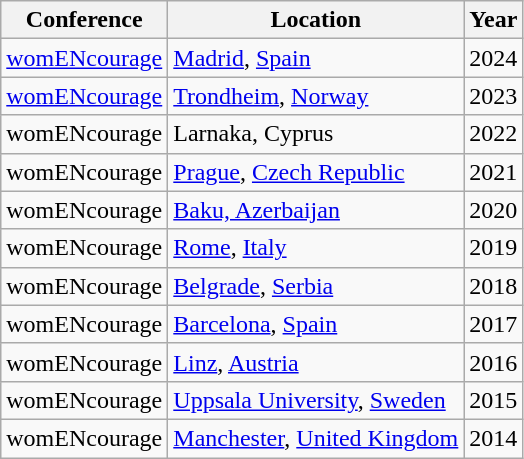<table class="wikitable">
<tr>
<th>Conference</th>
<th>Location</th>
<th>Year</th>
</tr>
<tr>
<td><a href='#'>womENcourage</a></td>
<td><a href='#'>Madrid</a>, <a href='#'>Spain</a></td>
<td>2024</td>
</tr>
<tr>
<td><a href='#'>womENcourage</a></td>
<td><a href='#'>Trondheim</a>, <a href='#'>Norway</a></td>
<td>2023</td>
</tr>
<tr>
<td>womENcourage</td>
<td>Larnaka, Cyprus</td>
<td>2022</td>
</tr>
<tr>
<td>womENcourage</td>
<td><a href='#'>Prague</a>, <a href='#'>Czech Republic</a></td>
<td>2021</td>
</tr>
<tr>
<td>womENcourage</td>
<td><a href='#'>Baku, Azerbaijan</a></td>
<td>2020</td>
</tr>
<tr>
<td>womENcourage</td>
<td><a href='#'>Rome</a>, <a href='#'>Italy</a></td>
<td>2019</td>
</tr>
<tr>
<td>womENcourage</td>
<td><a href='#'>Belgrade</a>, <a href='#'>Serbia</a></td>
<td>2018</td>
</tr>
<tr>
<td>womENcourage</td>
<td><a href='#'>Barcelona</a>, <a href='#'>Spain</a></td>
<td>2017</td>
</tr>
<tr>
<td>womENcourage</td>
<td><a href='#'>Linz</a>, <a href='#'>Austria</a></td>
<td>2016</td>
</tr>
<tr>
<td>womENcourage</td>
<td><a href='#'>Uppsala University</a>, <a href='#'>Sweden</a></td>
<td>2015</td>
</tr>
<tr>
<td>womENcourage</td>
<td><a href='#'>Manchester</a>, <a href='#'>United Kingdom</a></td>
<td>2014</td>
</tr>
</table>
